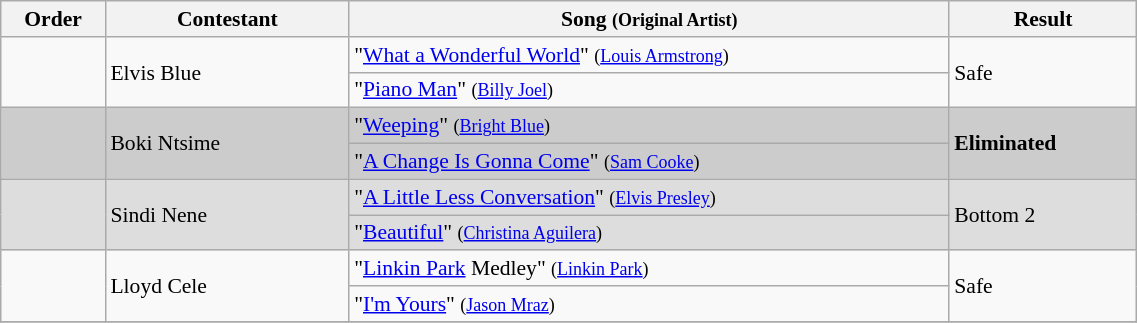<table class="wikitable" style="font-size:90%; width:60%; text-align: left;">
<tr>
<th width="05%">Order</th>
<th width="13%">Contestant</th>
<th width="32%">Song <small>(Original Artist)</small></th>
<th width="10%">Result</th>
</tr>
<tr>
<td rowspan="2"></td>
<td rowspan="2">Elvis Blue</td>
<td>"<a href='#'>What a Wonderful World</a>" <small>(<a href='#'>Louis Armstrong</a>)</small></td>
<td rowspan="2">Safe</td>
</tr>
<tr>
<td>"<a href='#'>Piano Man</a>" <small>(<a href='#'>Billy Joel</a>)</small></td>
</tr>
<tr>
<td bgcolor="CCCCCC" rowspan="2"></td>
<td bgcolor="CCCCCC" rowspan="2">Boki Ntsime</td>
<td bgcolor="CCCCCC">"<a href='#'>Weeping</a>" <small>(<a href='#'>Bright Blue</a>)</small></td>
<td bgcolor="CCCCCC" rowspan="2"><strong>Eliminated</strong></td>
</tr>
<tr>
<td bgcolor="CCCCCC">"<a href='#'>A Change Is Gonna Come</a>" <small>(<a href='#'>Sam Cooke</a>)</small></td>
</tr>
<tr>
<td bgcolor="DDDDDD" rowspan="2"></td>
<td bgcolor="DDDDDD" rowspan="2">Sindi Nene</td>
<td bgcolor="DDDDDD">"<a href='#'>A Little Less Conversation</a>" <small>(<a href='#'>Elvis Presley</a>)</small></td>
<td bgcolor="DDDDDD" rowspan="2">Bottom 2</td>
</tr>
<tr>
<td bgcolor="DDDDDD">"<a href='#'>Beautiful</a>" <small>(<a href='#'>Christina Aguilera</a>)</small></td>
</tr>
<tr>
<td rowspan="2"></td>
<td rowspan="2">Lloyd Cele</td>
<td>"<a href='#'>Linkin Park</a> Medley" <small>(<a href='#'>Linkin Park</a>)</small></td>
<td rowspan="2">Safe</td>
</tr>
<tr>
<td>"<a href='#'>I'm Yours</a>" <small>(<a href='#'>Jason Mraz</a>)</small></td>
</tr>
<tr>
</tr>
</table>
